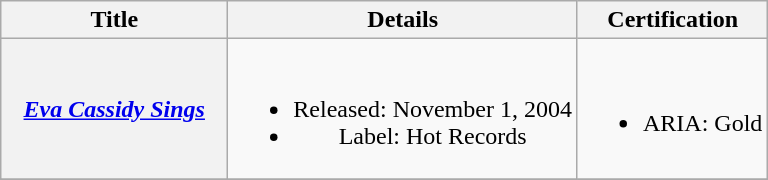<table class="wikitable plainrowheaders" style="text-align:center;" border="1">
<tr>
<th scope="col" style="width:9em;">Title</th>
<th scope="col">Details</th>
<th scope="col">Certification</th>
</tr>
<tr>
<th scope="row"><em><a href='#'>Eva Cassidy Sings</a></em></th>
<td><br><ul><li>Released: November 1, 2004</li><li>Label: Hot Records</li></ul></td>
<td><br><ul><li>ARIA: Gold</li></ul></td>
</tr>
<tr>
</tr>
</table>
